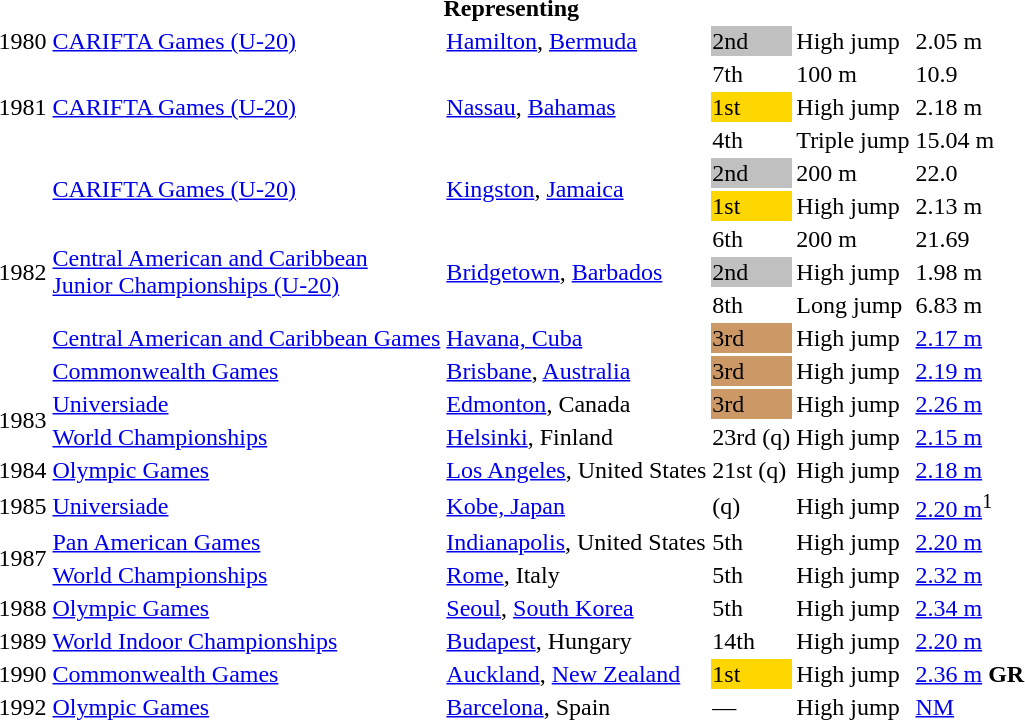<table>
<tr>
<th colspan="6">Representing </th>
</tr>
<tr>
<td>1980</td>
<td><a href='#'>CARIFTA Games (U-20)</a></td>
<td><a href='#'>Hamilton</a>, <a href='#'>Bermuda</a></td>
<td bgcolor=silver>2nd</td>
<td>High jump</td>
<td>2.05 m</td>
</tr>
<tr>
<td rowspan = "3">1981</td>
<td rowspan = "3"><a href='#'>CARIFTA Games (U-20)</a></td>
<td rowspan = "3"><a href='#'>Nassau</a>, <a href='#'>Bahamas</a></td>
<td>7th</td>
<td>100 m</td>
<td>10.9</td>
</tr>
<tr>
<td bgcolor=gold>1st</td>
<td>High jump</td>
<td>2.18 m</td>
</tr>
<tr>
<td>4th</td>
<td>Triple jump</td>
<td>15.04 m</td>
</tr>
<tr>
<td rowspan = "7">1982</td>
<td rowspan = "2"><a href='#'>CARIFTA Games (U-20)</a></td>
<td rowspan = "2"><a href='#'>Kingston</a>, <a href='#'>Jamaica</a></td>
<td bgcolor=silver>2nd</td>
<td>200 m</td>
<td>22.0</td>
</tr>
<tr>
<td bgcolor=gold>1st</td>
<td>High jump</td>
<td>2.13 m</td>
</tr>
<tr>
<td rowspan = "3"><a href='#'>Central American and Caribbean<br>Junior Championships (U-20)</a></td>
<td rowspan = "3"><a href='#'>Bridgetown</a>, <a href='#'>Barbados</a></td>
<td>6th</td>
<td>200 m</td>
<td>21.69</td>
</tr>
<tr>
<td bgcolor=silver>2nd</td>
<td>High jump</td>
<td>1.98 m</td>
</tr>
<tr>
<td>8th</td>
<td>Long jump</td>
<td>6.83 m</td>
</tr>
<tr>
<td><a href='#'>Central American and Caribbean Games</a></td>
<td><a href='#'>Havana, Cuba</a></td>
<td bgcolor=cc9966>3rd</td>
<td>High jump</td>
<td><a href='#'>2.17 m</a></td>
</tr>
<tr>
<td><a href='#'>Commonwealth Games</a></td>
<td><a href='#'>Brisbane</a>, <a href='#'>Australia</a></td>
<td bgcolor=cc9966>3rd</td>
<td>High jump</td>
<td><a href='#'>2.19 m</a></td>
</tr>
<tr>
<td rowspan=2>1983</td>
<td><a href='#'>Universiade</a></td>
<td><a href='#'>Edmonton</a>, Canada</td>
<td bgcolor=cc9966>3rd</td>
<td>High jump</td>
<td><a href='#'>2.26 m</a></td>
</tr>
<tr>
<td><a href='#'>World Championships</a></td>
<td><a href='#'>Helsinki</a>, Finland</td>
<td>23rd (q)</td>
<td>High jump</td>
<td><a href='#'>2.15 m</a></td>
</tr>
<tr>
<td>1984</td>
<td><a href='#'>Olympic Games</a></td>
<td><a href='#'>Los Angeles</a>, United States</td>
<td>21st (q)</td>
<td>High jump</td>
<td><a href='#'>2.18 m</a></td>
</tr>
<tr>
<td>1985</td>
<td><a href='#'>Universiade</a></td>
<td><a href='#'>Kobe, Japan</a></td>
<td>(q)</td>
<td>High jump</td>
<td><a href='#'>2.20 m</a><sup>1</sup></td>
</tr>
<tr>
<td rowspan=2>1987</td>
<td><a href='#'>Pan American Games</a></td>
<td><a href='#'>Indianapolis</a>, United States</td>
<td>5th</td>
<td>High jump</td>
<td><a href='#'>2.20 m</a></td>
</tr>
<tr>
<td><a href='#'>World Championships</a></td>
<td><a href='#'>Rome</a>, Italy</td>
<td>5th</td>
<td>High jump</td>
<td><a href='#'>2.32 m</a></td>
</tr>
<tr>
<td>1988</td>
<td><a href='#'>Olympic Games</a></td>
<td><a href='#'>Seoul</a>, <a href='#'>South Korea</a></td>
<td>5th</td>
<td>High jump</td>
<td><a href='#'>2.34 m</a></td>
</tr>
<tr>
<td>1989</td>
<td><a href='#'>World Indoor Championships</a></td>
<td><a href='#'>Budapest</a>, Hungary</td>
<td>14th</td>
<td>High jump</td>
<td><a href='#'>2.20 m</a></td>
</tr>
<tr>
<td>1990</td>
<td><a href='#'>Commonwealth Games</a></td>
<td><a href='#'>Auckland</a>, <a href='#'>New Zealand</a></td>
<td bgcolor=gold>1st</td>
<td>High jump</td>
<td><a href='#'>2.36 m</a> <strong>GR</strong></td>
</tr>
<tr>
<td>1992</td>
<td><a href='#'>Olympic Games</a></td>
<td><a href='#'>Barcelona</a>, Spain</td>
<td>—</td>
<td>High jump</td>
<td><a href='#'>NM</a></td>
</tr>
</table>
